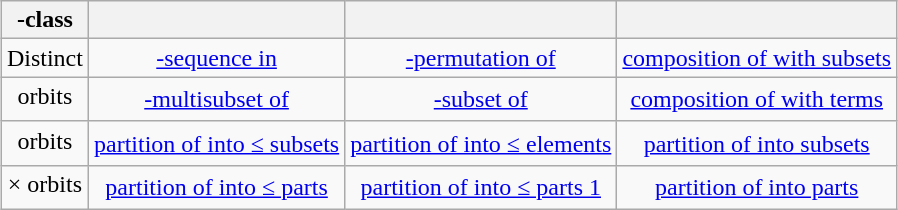<table class="wikitable" style="margin-left:auto; margin-right:auto; text-align:center; border:none;">
<tr>
<th>-class</th>
<th></th>
<th></th>
<th></th>
</tr>
<tr>
<td>Distinct <br></td>
<td><a href='#'>-sequence in  <br></a></td>
<td><a href='#'>-permutation of  <br></a></td>
<td><a href='#'>composition of  with  subsets <br></a></td>
</tr>
<tr>
<td><sub></sub> orbits <br></td>
<td><a href='#'>-multisubset of  <br></a></td>
<td><a href='#'>-subset of <br></a></td>
<td><a href='#'>composition of  with  terms <br></a></td>
</tr>
<tr>
<td><sub></sub> orbits <br></td>
<td><a href='#'>partition of  into ≤  subsets <br></a></td>
<td><a href='#'>partition of  into ≤  elements <br></a></td>
<td><a href='#'>partition of  into  subsets <br></a></td>
</tr>
<tr>
<td><sub></sub>×<sub></sub> orbits <br></td>
<td><a href='#'>partition of  into ≤  parts <br></a></td>
<td><a href='#'>partition of  into ≤  parts 1 <br></a></td>
<td><a href='#'>partition of  into  parts <br></a></td>
</tr>
</table>
